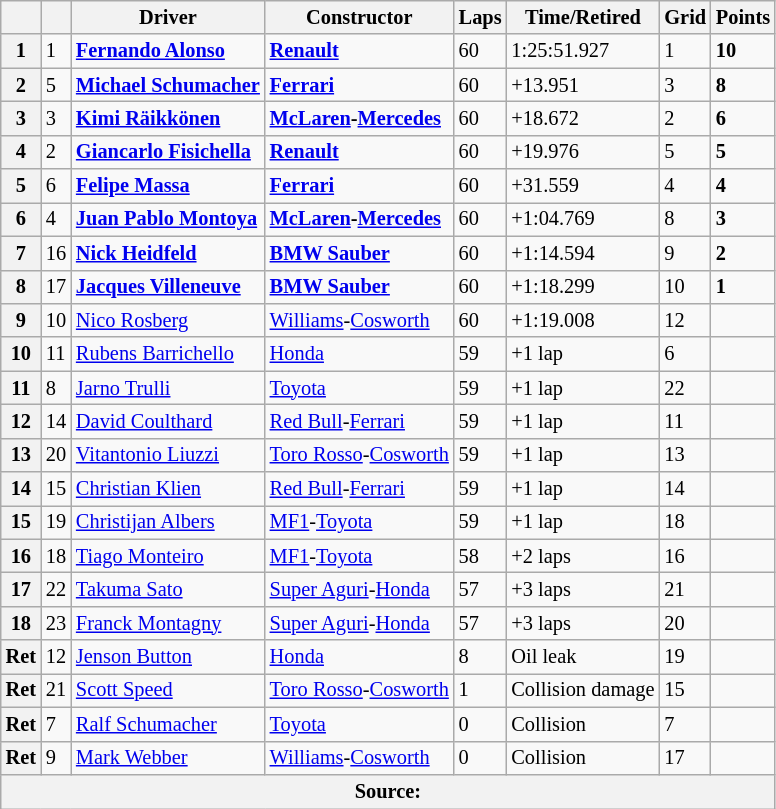<table class="wikitable" style="font-size:85%;">
<tr>
<th></th>
<th></th>
<th>Driver</th>
<th>Constructor</th>
<th>Laps</th>
<th>Time/Retired</th>
<th>Grid</th>
<th>Points</th>
</tr>
<tr>
<th>1</th>
<td>1</td>
<td> <strong><a href='#'>Fernando Alonso</a></strong></td>
<td><strong><a href='#'>Renault</a></strong></td>
<td>60</td>
<td>1:25:51.927</td>
<td>1</td>
<td><strong>10</strong></td>
</tr>
<tr>
<th>2</th>
<td>5</td>
<td> <strong><a href='#'>Michael Schumacher</a></strong></td>
<td><strong><a href='#'>Ferrari</a></strong></td>
<td>60</td>
<td>+13.951</td>
<td>3</td>
<td><strong>8</strong></td>
</tr>
<tr>
<th>3</th>
<td>3</td>
<td> <strong><a href='#'>Kimi Räikkönen</a></strong></td>
<td><strong><a href='#'>McLaren</a>-<a href='#'>Mercedes</a></strong></td>
<td>60</td>
<td>+18.672</td>
<td>2</td>
<td><strong>6</strong></td>
</tr>
<tr>
<th>4</th>
<td>2</td>
<td> <strong><a href='#'>Giancarlo Fisichella</a></strong></td>
<td><strong><a href='#'>Renault</a></strong></td>
<td>60</td>
<td>+19.976</td>
<td>5</td>
<td><strong>5</strong></td>
</tr>
<tr>
<th>5</th>
<td>6</td>
<td> <strong><a href='#'>Felipe Massa</a></strong></td>
<td><strong><a href='#'>Ferrari</a></strong></td>
<td>60</td>
<td>+31.559</td>
<td>4</td>
<td><strong>4</strong></td>
</tr>
<tr>
<th>6</th>
<td>4</td>
<td> <strong><a href='#'>Juan Pablo Montoya</a></strong></td>
<td><strong><a href='#'>McLaren</a>-<a href='#'>Mercedes</a></strong></td>
<td>60</td>
<td>+1:04.769</td>
<td>8</td>
<td><strong>3</strong></td>
</tr>
<tr>
<th>7</th>
<td>16</td>
<td> <strong><a href='#'>Nick Heidfeld</a></strong></td>
<td><strong><a href='#'>BMW Sauber</a></strong></td>
<td>60</td>
<td>+1:14.594</td>
<td>9</td>
<td><strong>2</strong></td>
</tr>
<tr>
<th>8</th>
<td>17</td>
<td> <strong><a href='#'>Jacques Villeneuve</a></strong></td>
<td><strong><a href='#'>BMW Sauber</a></strong></td>
<td>60</td>
<td>+1:18.299</td>
<td>10</td>
<td><strong>1</strong></td>
</tr>
<tr>
<th>9</th>
<td>10</td>
<td> <a href='#'>Nico Rosberg</a></td>
<td><a href='#'>Williams</a>-<a href='#'>Cosworth</a></td>
<td>60</td>
<td>+1:19.008</td>
<td>12</td>
<td></td>
</tr>
<tr>
<th>10</th>
<td>11</td>
<td> <a href='#'>Rubens Barrichello</a></td>
<td><a href='#'>Honda</a></td>
<td>59</td>
<td>+1 lap</td>
<td>6</td>
<td></td>
</tr>
<tr>
<th>11</th>
<td>8</td>
<td> <a href='#'>Jarno Trulli</a></td>
<td><a href='#'>Toyota</a></td>
<td>59</td>
<td>+1 lap</td>
<td>22</td>
<td></td>
</tr>
<tr>
<th>12</th>
<td>14</td>
<td> <a href='#'>David Coulthard</a></td>
<td><a href='#'>Red Bull</a>-<a href='#'>Ferrari</a></td>
<td>59</td>
<td>+1 lap</td>
<td>11</td>
<td></td>
</tr>
<tr>
<th>13</th>
<td>20</td>
<td> <a href='#'>Vitantonio Liuzzi</a></td>
<td><a href='#'>Toro Rosso</a>-<a href='#'>Cosworth</a></td>
<td>59</td>
<td>+1 lap</td>
<td>13</td>
<td></td>
</tr>
<tr>
<th>14</th>
<td>15</td>
<td> <a href='#'>Christian Klien</a></td>
<td><a href='#'>Red Bull</a>-<a href='#'>Ferrari</a></td>
<td>59</td>
<td>+1 lap</td>
<td>14</td>
<td></td>
</tr>
<tr>
<th>15</th>
<td>19</td>
<td> <a href='#'>Christijan Albers</a></td>
<td><a href='#'>MF1</a>-<a href='#'>Toyota</a></td>
<td>59</td>
<td>+1 lap</td>
<td>18</td>
<td></td>
</tr>
<tr>
<th>16</th>
<td>18</td>
<td> <a href='#'>Tiago Monteiro</a></td>
<td><a href='#'>MF1</a>-<a href='#'>Toyota</a></td>
<td>58</td>
<td>+2 laps</td>
<td>16</td>
<td></td>
</tr>
<tr>
<th>17</th>
<td>22</td>
<td> <a href='#'>Takuma Sato</a></td>
<td><a href='#'>Super Aguri</a>-<a href='#'>Honda</a></td>
<td>57</td>
<td>+3 laps</td>
<td>21</td>
<td></td>
</tr>
<tr>
<th>18</th>
<td>23</td>
<td> <a href='#'>Franck Montagny</a></td>
<td><a href='#'>Super Aguri</a>-<a href='#'>Honda</a></td>
<td>57</td>
<td>+3 laps</td>
<td>20</td>
<td></td>
</tr>
<tr>
<th>Ret</th>
<td>12</td>
<td> <a href='#'>Jenson Button</a></td>
<td><a href='#'>Honda</a></td>
<td>8</td>
<td>Oil leak</td>
<td>19</td>
<td></td>
</tr>
<tr>
<th>Ret</th>
<td>21</td>
<td> <a href='#'>Scott Speed</a></td>
<td><a href='#'>Toro Rosso</a>-<a href='#'>Cosworth</a></td>
<td>1</td>
<td>Collision damage</td>
<td>15</td>
<td></td>
</tr>
<tr>
<th>Ret</th>
<td>7</td>
<td> <a href='#'>Ralf Schumacher</a></td>
<td><a href='#'>Toyota</a></td>
<td>0</td>
<td>Collision</td>
<td>7</td>
<td></td>
</tr>
<tr>
<th>Ret</th>
<td>9</td>
<td> <a href='#'>Mark Webber</a></td>
<td><a href='#'>Williams</a>-<a href='#'>Cosworth</a></td>
<td>0</td>
<td>Collision</td>
<td>17</td>
<td></td>
</tr>
<tr>
<th colspan="8">Source:</th>
</tr>
</table>
